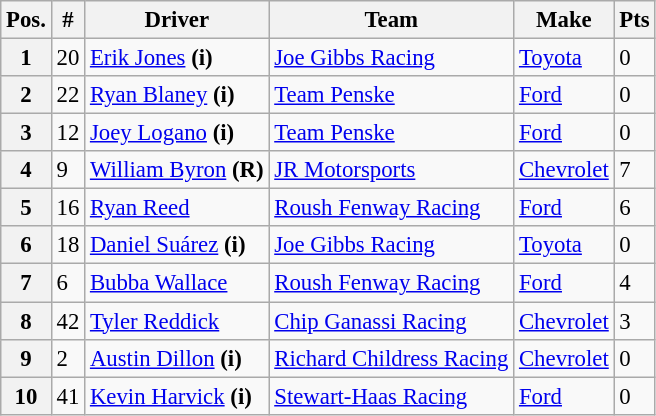<table class="wikitable" style="font-size:95%">
<tr>
<th>Pos.</th>
<th>#</th>
<th>Driver</th>
<th>Team</th>
<th>Make</th>
<th>Pts</th>
</tr>
<tr>
<th>1</th>
<td>20</td>
<td><a href='#'>Erik Jones</a> <strong>(i)</strong></td>
<td><a href='#'>Joe Gibbs Racing</a></td>
<td><a href='#'>Toyota</a></td>
<td>0</td>
</tr>
<tr>
<th>2</th>
<td>22</td>
<td><a href='#'>Ryan Blaney</a> <strong>(i)</strong></td>
<td><a href='#'>Team Penske</a></td>
<td><a href='#'>Ford</a></td>
<td>0</td>
</tr>
<tr>
<th>3</th>
<td>12</td>
<td><a href='#'>Joey Logano</a> <strong>(i)</strong></td>
<td><a href='#'>Team Penske</a></td>
<td><a href='#'>Ford</a></td>
<td>0</td>
</tr>
<tr>
<th>4</th>
<td>9</td>
<td><a href='#'>William Byron</a> <strong>(R)</strong></td>
<td><a href='#'>JR Motorsports</a></td>
<td><a href='#'>Chevrolet</a></td>
<td>7</td>
</tr>
<tr>
<th>5</th>
<td>16</td>
<td><a href='#'>Ryan Reed</a></td>
<td><a href='#'>Roush Fenway Racing</a></td>
<td><a href='#'>Ford</a></td>
<td>6</td>
</tr>
<tr>
<th>6</th>
<td>18</td>
<td><a href='#'>Daniel Suárez</a> <strong>(i)</strong></td>
<td><a href='#'>Joe Gibbs Racing</a></td>
<td><a href='#'>Toyota</a></td>
<td>0</td>
</tr>
<tr>
<th>7</th>
<td>6</td>
<td><a href='#'>Bubba Wallace</a></td>
<td><a href='#'>Roush Fenway Racing</a></td>
<td><a href='#'>Ford</a></td>
<td>4</td>
</tr>
<tr>
<th>8</th>
<td>42</td>
<td><a href='#'>Tyler Reddick</a></td>
<td><a href='#'>Chip Ganassi Racing</a></td>
<td><a href='#'>Chevrolet</a></td>
<td>3</td>
</tr>
<tr>
<th>9</th>
<td>2</td>
<td><a href='#'>Austin Dillon</a> <strong>(i)</strong></td>
<td><a href='#'>Richard Childress Racing</a></td>
<td><a href='#'>Chevrolet</a></td>
<td>0</td>
</tr>
<tr>
<th>10</th>
<td>41</td>
<td><a href='#'>Kevin Harvick</a> <strong>(i)</strong></td>
<td><a href='#'>Stewart-Haas Racing</a></td>
<td><a href='#'>Ford</a></td>
<td>0</td>
</tr>
</table>
